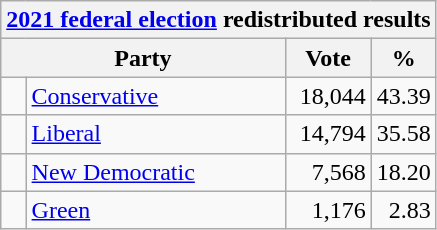<table class="wikitable">
<tr>
<th colspan="4"><a href='#'>2021 federal election</a> redistributed results</th>
</tr>
<tr>
<th bgcolor="#DDDDFF" width="130px" colspan="2">Party</th>
<th bgcolor="#DDDDFF" width="50px">Vote</th>
<th bgcolor="#DDDDFF" width="30px">%</th>
</tr>
<tr>
<td> </td>
<td><a href='#'>Conservative</a></td>
<td align=right>18,044</td>
<td align=right>43.39</td>
</tr>
<tr>
<td> </td>
<td><a href='#'>Liberal</a></td>
<td align=right>14,794</td>
<td align=right>35.58</td>
</tr>
<tr>
<td> </td>
<td><a href='#'>New Democratic</a></td>
<td align=right>7,568</td>
<td align=right>18.20</td>
</tr>
<tr>
<td> </td>
<td><a href='#'>Green</a></td>
<td align=right>1,176</td>
<td align=right>2.83</td>
</tr>
</table>
